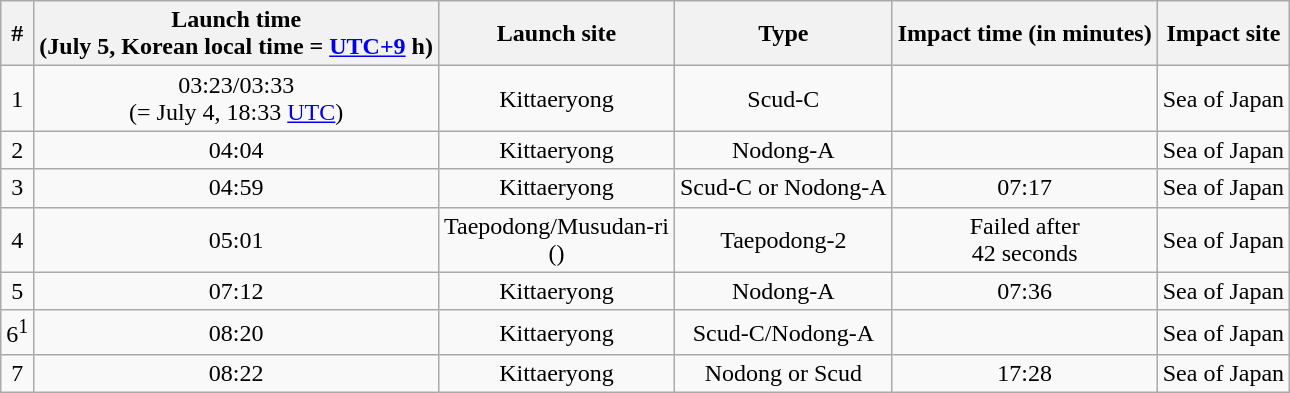<table class="wikitable" style="text-align: center;">
<tr>
<th>#</th>
<th>Launch time<br>(July 5, Korean local time = <a href='#'>UTC+9</a> h)</th>
<th>Launch site</th>
<th>Type</th>
<th>Impact time    (in minutes)</th>
<th>Impact site</th>
</tr>
<tr>
<td>1</td>
<td>03:23/03:33<br>(= July 4, 18:33 <a href='#'>UTC</a>)</td>
<td>Kittaeryong</td>
<td>Scud-C</td>
<td></td>
<td>Sea of Japan</td>
</tr>
<tr>
<td>2</td>
<td>04:04</td>
<td>Kittaeryong</td>
<td>Nodong-A</td>
<td></td>
<td>Sea of Japan</td>
</tr>
<tr>
<td>3</td>
<td>04:59</td>
<td>Kittaeryong</td>
<td>Scud-C or Nodong-A</td>
<td>07:17</td>
<td>Sea of Japan</td>
</tr>
<tr>
<td>4</td>
<td>05:01</td>
<td>Taepodong/Musudan-ri<br>()</td>
<td>Taepodong-2</td>
<td>Failed after<br>42 seconds</td>
<td>Sea of Japan</td>
</tr>
<tr>
<td>5</td>
<td>07:12</td>
<td>Kittaeryong</td>
<td>Nodong-A</td>
<td>07:36</td>
<td>Sea of Japan</td>
</tr>
<tr>
<td>6<sup>1</sup></td>
<td>08:20</td>
<td>Kittaeryong</td>
<td>Scud-C/Nodong-A</td>
<td></td>
<td>Sea of Japan</td>
</tr>
<tr>
<td>7</td>
<td>08:22</td>
<td>Kittaeryong</td>
<td>Nodong or Scud</td>
<td>17:28</td>
<td>Sea of Japan</td>
</tr>
</table>
